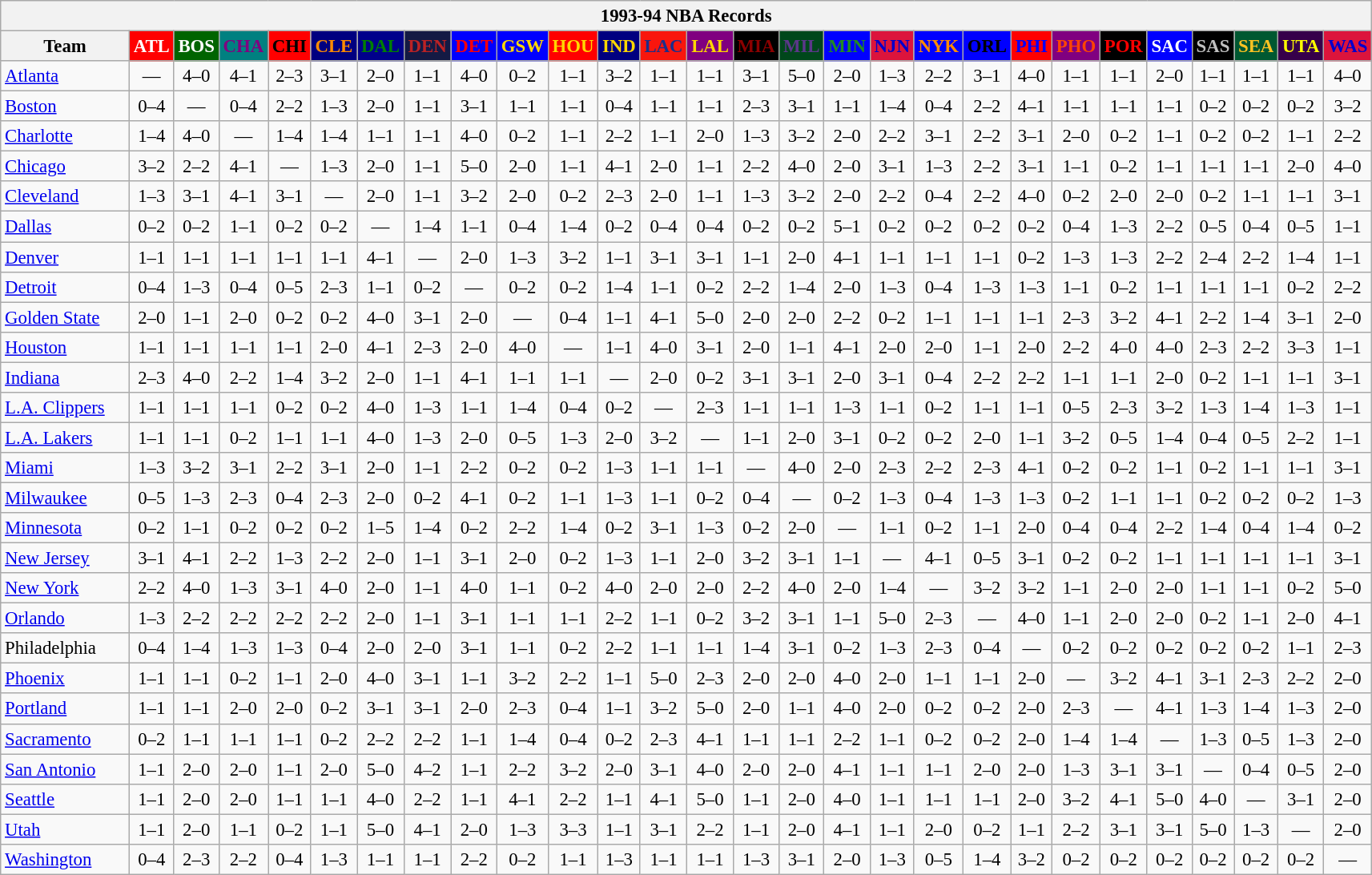<table class="wikitable" style="font-size:95%; text-align:center;">
<tr>
<th colspan=28>1993-94 NBA Records</th>
</tr>
<tr>
<th width=100>Team</th>
<th style="background:#FF0000;color:#FFFFFF;width=35">ATL</th>
<th style="background:#006400;color:#FFFFFF;width=35">BOS</th>
<th style="background:#008080;color:#800080;width=35">CHA</th>
<th style="background:#FF0000;color:#000000;width=35">CHI</th>
<th style="background:#000080;color:#FF8C00;width=35">CLE</th>
<th style="background:#00008B;color:#008000;width=35">DAL</th>
<th style="background:#141A44;color:#BC2224;width=35">DEN</th>
<th style="background:#0000FF;color:#FF0000;width=35">DET</th>
<th style="background:#0000FF;color:#FFD700;width=35">GSW</th>
<th style="background:#FF0000;color:#FFD700;width=35">HOU</th>
<th style="background:#000080;color:#FFD700;width=35">IND</th>
<th style="background:#F9160D;color:#1A2E8B;width=35">LAC</th>
<th style="background:#800080;color:#FFD700;width=35">LAL</th>
<th style="background:#000000;color:#8B0000;width=35">MIA</th>
<th style="background:#00471B;color:#5C378A;width=35">MIL</th>
<th style="background:#0000FF;color:#228B22;width=35">MIN</th>
<th style="background:#DC143C;color:#0000CD;width=35">NJN</th>
<th style="background:#0000FF;color:#FF8C00;width=35">NYK</th>
<th style="background:#0000FF;color:#000000;width=35">ORL</th>
<th style="background:#FF0000;color:#0000FF;width=35">PHI</th>
<th style="background:#800080;color:#FF4500;width=35">PHO</th>
<th style="background:#000000;color:#FF0000;width=35">POR</th>
<th style="background:#0000FF;color:#FFFFFF;width=35">SAC</th>
<th style="background:#000000;color:#C0C0C0;width=35">SAS</th>
<th style="background:#005831;color:#FFC322;width=35">SEA</th>
<th style="background:#36004A;color:#FFFF00;width=35">UTA</th>
<th style="background:#DC143C;color:#0000CD;width=35">WAS</th>
</tr>
<tr>
<td style="text-align:left;"><a href='#'>Atlanta</a></td>
<td>—</td>
<td>4–0</td>
<td>4–1</td>
<td>2–3</td>
<td>3–1</td>
<td>2–0</td>
<td>1–1</td>
<td>4–0</td>
<td>0–2</td>
<td>1–1</td>
<td>3–2</td>
<td>1–1</td>
<td>1–1</td>
<td>3–1</td>
<td>5–0</td>
<td>2–0</td>
<td>1–3</td>
<td>2–2</td>
<td>3–1</td>
<td>4–0</td>
<td>1–1</td>
<td>1–1</td>
<td>2–0</td>
<td>1–1</td>
<td>1–1</td>
<td>1–1</td>
<td>4–0</td>
</tr>
<tr>
<td style="text-align:left;"><a href='#'>Boston</a></td>
<td>0–4</td>
<td>—</td>
<td>0–4</td>
<td>2–2</td>
<td>1–3</td>
<td>2–0</td>
<td>1–1</td>
<td>3–1</td>
<td>1–1</td>
<td>1–1</td>
<td>0–4</td>
<td>1–1</td>
<td>1–1</td>
<td>2–3</td>
<td>3–1</td>
<td>1–1</td>
<td>1–4</td>
<td>0–4</td>
<td>2–2</td>
<td>4–1</td>
<td>1–1</td>
<td>1–1</td>
<td>1–1</td>
<td>0–2</td>
<td>0–2</td>
<td>0–2</td>
<td>3–2</td>
</tr>
<tr>
<td style="text-align:left;"><a href='#'>Charlotte</a></td>
<td>1–4</td>
<td>4–0</td>
<td>—</td>
<td>1–4</td>
<td>1–4</td>
<td>1–1</td>
<td>1–1</td>
<td>4–0</td>
<td>0–2</td>
<td>1–1</td>
<td>2–2</td>
<td>1–1</td>
<td>2–0</td>
<td>1–3</td>
<td>3–2</td>
<td>2–0</td>
<td>2–2</td>
<td>3–1</td>
<td>2–2</td>
<td>3–1</td>
<td>2–0</td>
<td>0–2</td>
<td>1–1</td>
<td>0–2</td>
<td>0–2</td>
<td>1–1</td>
<td>2–2</td>
</tr>
<tr>
<td style="text-align:left;"><a href='#'>Chicago</a></td>
<td>3–2</td>
<td>2–2</td>
<td>4–1</td>
<td>—</td>
<td>1–3</td>
<td>2–0</td>
<td>1–1</td>
<td>5–0</td>
<td>2–0</td>
<td>1–1</td>
<td>4–1</td>
<td>2–0</td>
<td>1–1</td>
<td>2–2</td>
<td>4–0</td>
<td>2–0</td>
<td>3–1</td>
<td>1–3</td>
<td>2–2</td>
<td>3–1</td>
<td>1–1</td>
<td>0–2</td>
<td>1–1</td>
<td>1–1</td>
<td>1–1</td>
<td>2–0</td>
<td>4–0</td>
</tr>
<tr>
<td style="text-align:left;"><a href='#'>Cleveland</a></td>
<td>1–3</td>
<td>3–1</td>
<td>4–1</td>
<td>3–1</td>
<td>—</td>
<td>2–0</td>
<td>1–1</td>
<td>3–2</td>
<td>2–0</td>
<td>0–2</td>
<td>2–3</td>
<td>2–0</td>
<td>1–1</td>
<td>1–3</td>
<td>3–2</td>
<td>2–0</td>
<td>2–2</td>
<td>0–4</td>
<td>2–2</td>
<td>4–0</td>
<td>0–2</td>
<td>2–0</td>
<td>2–0</td>
<td>0–2</td>
<td>1–1</td>
<td>1–1</td>
<td>3–1</td>
</tr>
<tr>
<td style="text-align:left;"><a href='#'>Dallas</a></td>
<td>0–2</td>
<td>0–2</td>
<td>1–1</td>
<td>0–2</td>
<td>0–2</td>
<td>—</td>
<td>1–4</td>
<td>1–1</td>
<td>0–4</td>
<td>1–4</td>
<td>0–2</td>
<td>0–4</td>
<td>0–4</td>
<td>0–2</td>
<td>0–2</td>
<td>5–1</td>
<td>0–2</td>
<td>0–2</td>
<td>0–2</td>
<td>0–2</td>
<td>0–4</td>
<td>1–3</td>
<td>2–2</td>
<td>0–5</td>
<td>0–4</td>
<td>0–5</td>
<td>1–1</td>
</tr>
<tr>
<td style="text-align:left;"><a href='#'>Denver</a></td>
<td>1–1</td>
<td>1–1</td>
<td>1–1</td>
<td>1–1</td>
<td>1–1</td>
<td>4–1</td>
<td>—</td>
<td>2–0</td>
<td>1–3</td>
<td>3–2</td>
<td>1–1</td>
<td>3–1</td>
<td>3–1</td>
<td>1–1</td>
<td>2–0</td>
<td>4–1</td>
<td>1–1</td>
<td>1–1</td>
<td>1–1</td>
<td>0–2</td>
<td>1–3</td>
<td>1–3</td>
<td>2–2</td>
<td>2–4</td>
<td>2–2</td>
<td>1–4</td>
<td>1–1</td>
</tr>
<tr>
<td style="text-align:left;"><a href='#'>Detroit</a></td>
<td>0–4</td>
<td>1–3</td>
<td>0–4</td>
<td>0–5</td>
<td>2–3</td>
<td>1–1</td>
<td>0–2</td>
<td>—</td>
<td>0–2</td>
<td>0–2</td>
<td>1–4</td>
<td>1–1</td>
<td>0–2</td>
<td>2–2</td>
<td>1–4</td>
<td>2–0</td>
<td>1–3</td>
<td>0–4</td>
<td>1–3</td>
<td>1–3</td>
<td>1–1</td>
<td>0–2</td>
<td>1–1</td>
<td>1–1</td>
<td>1–1</td>
<td>0–2</td>
<td>2–2</td>
</tr>
<tr>
<td style="text-align:left;"><a href='#'>Golden State</a></td>
<td>2–0</td>
<td>1–1</td>
<td>2–0</td>
<td>0–2</td>
<td>0–2</td>
<td>4–0</td>
<td>3–1</td>
<td>2–0</td>
<td>—</td>
<td>0–4</td>
<td>1–1</td>
<td>4–1</td>
<td>5–0</td>
<td>2–0</td>
<td>2–0</td>
<td>2–2</td>
<td>0–2</td>
<td>1–1</td>
<td>1–1</td>
<td>1–1</td>
<td>2–3</td>
<td>3–2</td>
<td>4–1</td>
<td>2–2</td>
<td>1–4</td>
<td>3–1</td>
<td>2–0</td>
</tr>
<tr>
<td style="text-align:left;"><a href='#'>Houston</a></td>
<td>1–1</td>
<td>1–1</td>
<td>1–1</td>
<td>1–1</td>
<td>2–0</td>
<td>4–1</td>
<td>2–3</td>
<td>2–0</td>
<td>4–0</td>
<td>—</td>
<td>1–1</td>
<td>4–0</td>
<td>3–1</td>
<td>2–0</td>
<td>1–1</td>
<td>4–1</td>
<td>2–0</td>
<td>2–0</td>
<td>1–1</td>
<td>2–0</td>
<td>2–2</td>
<td>4–0</td>
<td>4–0</td>
<td>2–3</td>
<td>2–2</td>
<td>3–3</td>
<td>1–1</td>
</tr>
<tr>
<td style="text-align:left;"><a href='#'>Indiana</a></td>
<td>2–3</td>
<td>4–0</td>
<td>2–2</td>
<td>1–4</td>
<td>3–2</td>
<td>2–0</td>
<td>1–1</td>
<td>4–1</td>
<td>1–1</td>
<td>1–1</td>
<td>—</td>
<td>2–0</td>
<td>0–2</td>
<td>3–1</td>
<td>3–1</td>
<td>2–0</td>
<td>3–1</td>
<td>0–4</td>
<td>2–2</td>
<td>2–2</td>
<td>1–1</td>
<td>1–1</td>
<td>2–0</td>
<td>0–2</td>
<td>1–1</td>
<td>1–1</td>
<td>3–1</td>
</tr>
<tr>
<td style="text-align:left;"><a href='#'>L.A. Clippers</a></td>
<td>1–1</td>
<td>1–1</td>
<td>1–1</td>
<td>0–2</td>
<td>0–2</td>
<td>4–0</td>
<td>1–3</td>
<td>1–1</td>
<td>1–4</td>
<td>0–4</td>
<td>0–2</td>
<td>—</td>
<td>2–3</td>
<td>1–1</td>
<td>1–1</td>
<td>1–3</td>
<td>1–1</td>
<td>0–2</td>
<td>1–1</td>
<td>1–1</td>
<td>0–5</td>
<td>2–3</td>
<td>3–2</td>
<td>1–3</td>
<td>1–4</td>
<td>1–3</td>
<td>1–1</td>
</tr>
<tr>
<td style="text-align:left;"><a href='#'>L.A. Lakers</a></td>
<td>1–1</td>
<td>1–1</td>
<td>0–2</td>
<td>1–1</td>
<td>1–1</td>
<td>4–0</td>
<td>1–3</td>
<td>2–0</td>
<td>0–5</td>
<td>1–3</td>
<td>2–0</td>
<td>3–2</td>
<td>—</td>
<td>1–1</td>
<td>2–0</td>
<td>3–1</td>
<td>0–2</td>
<td>0–2</td>
<td>2–0</td>
<td>1–1</td>
<td>3–2</td>
<td>0–5</td>
<td>1–4</td>
<td>0–4</td>
<td>0–5</td>
<td>2–2</td>
<td>1–1</td>
</tr>
<tr>
<td style="text-align:left;"><a href='#'>Miami</a></td>
<td>1–3</td>
<td>3–2</td>
<td>3–1</td>
<td>2–2</td>
<td>3–1</td>
<td>2–0</td>
<td>1–1</td>
<td>2–2</td>
<td>0–2</td>
<td>0–2</td>
<td>1–3</td>
<td>1–1</td>
<td>1–1</td>
<td>—</td>
<td>4–0</td>
<td>2–0</td>
<td>2–3</td>
<td>2–2</td>
<td>2–3</td>
<td>4–1</td>
<td>0–2</td>
<td>0–2</td>
<td>1–1</td>
<td>0–2</td>
<td>1–1</td>
<td>1–1</td>
<td>3–1</td>
</tr>
<tr>
<td style="text-align:left;"><a href='#'>Milwaukee</a></td>
<td>0–5</td>
<td>1–3</td>
<td>2–3</td>
<td>0–4</td>
<td>2–3</td>
<td>2–0</td>
<td>0–2</td>
<td>4–1</td>
<td>0–2</td>
<td>1–1</td>
<td>1–3</td>
<td>1–1</td>
<td>0–2</td>
<td>0–4</td>
<td>—</td>
<td>0–2</td>
<td>1–3</td>
<td>0–4</td>
<td>1–3</td>
<td>1–3</td>
<td>0–2</td>
<td>1–1</td>
<td>1–1</td>
<td>0–2</td>
<td>0–2</td>
<td>0–2</td>
<td>1–3</td>
</tr>
<tr>
<td style="text-align:left;"><a href='#'>Minnesota</a></td>
<td>0–2</td>
<td>1–1</td>
<td>0–2</td>
<td>0–2</td>
<td>0–2</td>
<td>1–5</td>
<td>1–4</td>
<td>0–2</td>
<td>2–2</td>
<td>1–4</td>
<td>0–2</td>
<td>3–1</td>
<td>1–3</td>
<td>0–2</td>
<td>2–0</td>
<td>—</td>
<td>1–1</td>
<td>0–2</td>
<td>1–1</td>
<td>2–0</td>
<td>0–4</td>
<td>0–4</td>
<td>2–2</td>
<td>1–4</td>
<td>0–4</td>
<td>1–4</td>
<td>0–2</td>
</tr>
<tr>
<td style="text-align:left;"><a href='#'>New Jersey</a></td>
<td>3–1</td>
<td>4–1</td>
<td>2–2</td>
<td>1–3</td>
<td>2–2</td>
<td>2–0</td>
<td>1–1</td>
<td>3–1</td>
<td>2–0</td>
<td>0–2</td>
<td>1–3</td>
<td>1–1</td>
<td>2–0</td>
<td>3–2</td>
<td>3–1</td>
<td>1–1</td>
<td>—</td>
<td>4–1</td>
<td>0–5</td>
<td>3–1</td>
<td>0–2</td>
<td>0–2</td>
<td>1–1</td>
<td>1–1</td>
<td>1–1</td>
<td>1–1</td>
<td>3–1</td>
</tr>
<tr>
<td style="text-align:left;"><a href='#'>New York</a></td>
<td>2–2</td>
<td>4–0</td>
<td>1–3</td>
<td>3–1</td>
<td>4–0</td>
<td>2–0</td>
<td>1–1</td>
<td>4–0</td>
<td>1–1</td>
<td>0–2</td>
<td>4–0</td>
<td>2–0</td>
<td>2–0</td>
<td>2–2</td>
<td>4–0</td>
<td>2–0</td>
<td>1–4</td>
<td>—</td>
<td>3–2</td>
<td>3–2</td>
<td>1–1</td>
<td>2–0</td>
<td>2–0</td>
<td>1–1</td>
<td>1–1</td>
<td>0–2</td>
<td>5–0</td>
</tr>
<tr>
<td style="text-align:left;"><a href='#'>Orlando</a></td>
<td>1–3</td>
<td>2–2</td>
<td>2–2</td>
<td>2–2</td>
<td>2–2</td>
<td>2–0</td>
<td>1–1</td>
<td>3–1</td>
<td>1–1</td>
<td>1–1</td>
<td>2–2</td>
<td>1–1</td>
<td>0–2</td>
<td>3–2</td>
<td>3–1</td>
<td>1–1</td>
<td>5–0</td>
<td>2–3</td>
<td>—</td>
<td>4–0</td>
<td>1–1</td>
<td>2–0</td>
<td>2–0</td>
<td>0–2</td>
<td>1–1</td>
<td>2–0</td>
<td>4–1</td>
</tr>
<tr>
<td style="text-align:left;">Philadelphia</td>
<td>0–4</td>
<td>1–4</td>
<td>1–3</td>
<td>1–3</td>
<td>0–4</td>
<td>2–0</td>
<td>2–0</td>
<td>3–1</td>
<td>1–1</td>
<td>0–2</td>
<td>2–2</td>
<td>1–1</td>
<td>1–1</td>
<td>1–4</td>
<td>3–1</td>
<td>0–2</td>
<td>1–3</td>
<td>2–3</td>
<td>0–4</td>
<td>—</td>
<td>0–2</td>
<td>0–2</td>
<td>0–2</td>
<td>0–2</td>
<td>0–2</td>
<td>1–1</td>
<td>2–3</td>
</tr>
<tr>
<td style="text-align:left;"><a href='#'>Phoenix</a></td>
<td>1–1</td>
<td>1–1</td>
<td>0–2</td>
<td>1–1</td>
<td>2–0</td>
<td>4–0</td>
<td>3–1</td>
<td>1–1</td>
<td>3–2</td>
<td>2–2</td>
<td>1–1</td>
<td>5–0</td>
<td>2–3</td>
<td>2–0</td>
<td>2–0</td>
<td>4–0</td>
<td>2–0</td>
<td>1–1</td>
<td>1–1</td>
<td>2–0</td>
<td>—</td>
<td>3–2</td>
<td>4–1</td>
<td>3–1</td>
<td>2–3</td>
<td>2–2</td>
<td>2–0</td>
</tr>
<tr>
<td style="text-align:left;"><a href='#'>Portland</a></td>
<td>1–1</td>
<td>1–1</td>
<td>2–0</td>
<td>2–0</td>
<td>0–2</td>
<td>3–1</td>
<td>3–1</td>
<td>2–0</td>
<td>2–3</td>
<td>0–4</td>
<td>1–1</td>
<td>3–2</td>
<td>5–0</td>
<td>2–0</td>
<td>1–1</td>
<td>4–0</td>
<td>2–0</td>
<td>0–2</td>
<td>0–2</td>
<td>2–0</td>
<td>2–3</td>
<td>—</td>
<td>4–1</td>
<td>1–3</td>
<td>1–4</td>
<td>1–3</td>
<td>2–0</td>
</tr>
<tr>
<td style="text-align:left;"><a href='#'>Sacramento</a></td>
<td>0–2</td>
<td>1–1</td>
<td>1–1</td>
<td>1–1</td>
<td>0–2</td>
<td>2–2</td>
<td>2–2</td>
<td>1–1</td>
<td>1–4</td>
<td>0–4</td>
<td>0–2</td>
<td>2–3</td>
<td>4–1</td>
<td>1–1</td>
<td>1–1</td>
<td>2–2</td>
<td>1–1</td>
<td>0–2</td>
<td>0–2</td>
<td>2–0</td>
<td>1–4</td>
<td>1–4</td>
<td>—</td>
<td>1–3</td>
<td>0–5</td>
<td>1–3</td>
<td>2–0</td>
</tr>
<tr>
<td style="text-align:left;"><a href='#'>San Antonio</a></td>
<td>1–1</td>
<td>2–0</td>
<td>2–0</td>
<td>1–1</td>
<td>2–0</td>
<td>5–0</td>
<td>4–2</td>
<td>1–1</td>
<td>2–2</td>
<td>3–2</td>
<td>2–0</td>
<td>3–1</td>
<td>4–0</td>
<td>2–0</td>
<td>2–0</td>
<td>4–1</td>
<td>1–1</td>
<td>1–1</td>
<td>2–0</td>
<td>2–0</td>
<td>1–3</td>
<td>3–1</td>
<td>3–1</td>
<td>—</td>
<td>0–4</td>
<td>0–5</td>
<td>2–0</td>
</tr>
<tr>
<td style="text-align:left;"><a href='#'>Seattle</a></td>
<td>1–1</td>
<td>2–0</td>
<td>2–0</td>
<td>1–1</td>
<td>1–1</td>
<td>4–0</td>
<td>2–2</td>
<td>1–1</td>
<td>4–1</td>
<td>2–2</td>
<td>1–1</td>
<td>4–1</td>
<td>5–0</td>
<td>1–1</td>
<td>2–0</td>
<td>4–0</td>
<td>1–1</td>
<td>1–1</td>
<td>1–1</td>
<td>2–0</td>
<td>3–2</td>
<td>4–1</td>
<td>5–0</td>
<td>4–0</td>
<td>—</td>
<td>3–1</td>
<td>2–0</td>
</tr>
<tr>
<td style="text-align:left;"><a href='#'>Utah</a></td>
<td>1–1</td>
<td>2–0</td>
<td>1–1</td>
<td>0–2</td>
<td>1–1</td>
<td>5–0</td>
<td>4–1</td>
<td>2–0</td>
<td>1–3</td>
<td>3–3</td>
<td>1–1</td>
<td>3–1</td>
<td>2–2</td>
<td>1–1</td>
<td>2–0</td>
<td>4–1</td>
<td>1–1</td>
<td>2–0</td>
<td>0–2</td>
<td>1–1</td>
<td>2–2</td>
<td>3–1</td>
<td>3–1</td>
<td>5–0</td>
<td>1–3</td>
<td>—</td>
<td>2–0</td>
</tr>
<tr>
<td style="text-align:left;"><a href='#'>Washington</a></td>
<td>0–4</td>
<td>2–3</td>
<td>2–2</td>
<td>0–4</td>
<td>1–3</td>
<td>1–1</td>
<td>1–1</td>
<td>2–2</td>
<td>0–2</td>
<td>1–1</td>
<td>1–3</td>
<td>1–1</td>
<td>1–1</td>
<td>1–3</td>
<td>3–1</td>
<td>2–0</td>
<td>1–3</td>
<td>0–5</td>
<td>1–4</td>
<td>3–2</td>
<td>0–2</td>
<td>0–2</td>
<td>0–2</td>
<td>0–2</td>
<td>0–2</td>
<td>0–2</td>
<td>—</td>
</tr>
</table>
